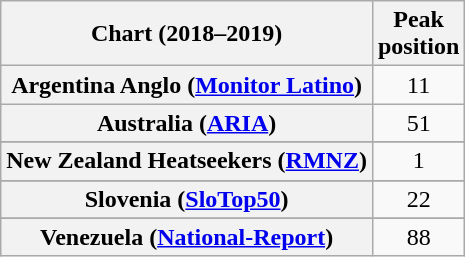<table class="wikitable sortable plainrowheaders" style="text-align:center">
<tr>
<th scope="col">Chart (2018–2019)</th>
<th scope="col">Peak<br> position</th>
</tr>
<tr>
<th scope="row">Argentina Anglo (<a href='#'>Monitor Latino</a>)</th>
<td>11</td>
</tr>
<tr>
<th scope="row">Australia (<a href='#'>ARIA</a>)</th>
<td>51</td>
</tr>
<tr>
</tr>
<tr>
</tr>
<tr>
</tr>
<tr>
</tr>
<tr>
</tr>
<tr>
<th scope="row">New Zealand Heatseekers (<a href='#'>RMNZ</a>)</th>
<td>1</td>
</tr>
<tr>
</tr>
<tr>
<th scope="row">Slovenia (<a href='#'>SloTop50</a>)</th>
<td>22</td>
</tr>
<tr>
</tr>
<tr>
</tr>
<tr>
</tr>
<tr>
</tr>
<tr>
<th scope="row">Venezuela (<a href='#'>National-Report</a>)</th>
<td>88</td>
</tr>
</table>
